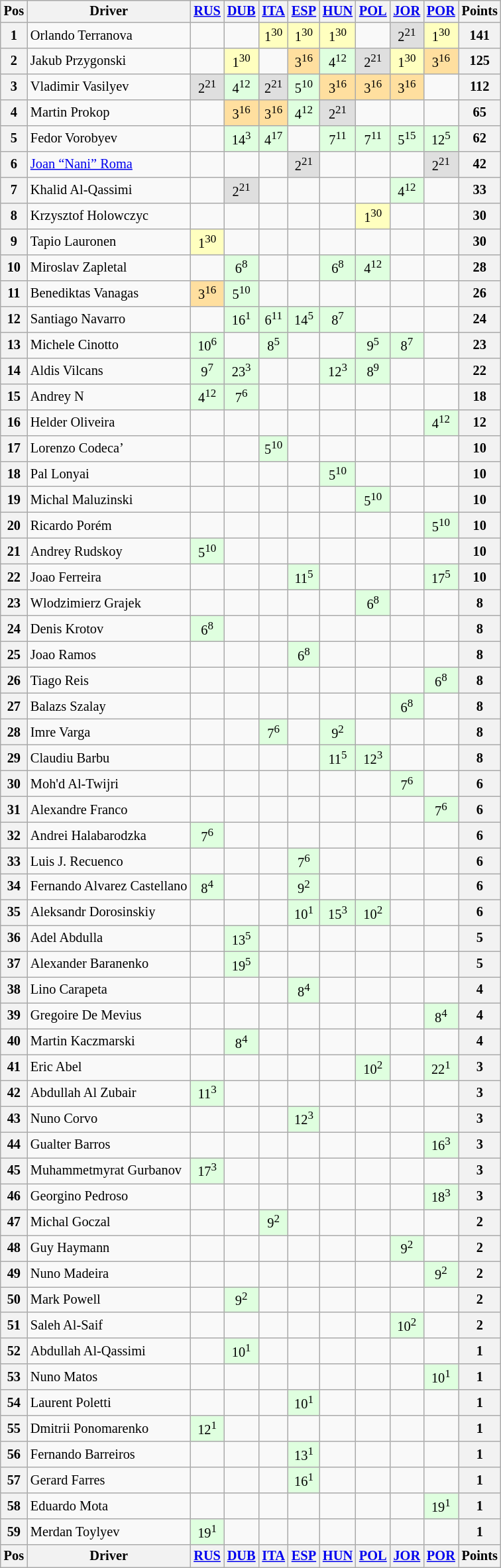<table class="wikitable" style="font-size: 85%; text-align: center; display: inline-table;">
<tr valign="top">
<th valign="middle">Pos</th>
<th valign="middle">Driver</th>
<th><a href='#'>RUS</a><br></th>
<th><a href='#'>DUB</a><br></th>
<th><a href='#'>ITA</a><br></th>
<th><a href='#'>ESP</a><br></th>
<th><a href='#'>HUN</a><br></th>
<th><a href='#'>POL</a><br></th>
<th><a href='#'>JOR</a><br></th>
<th><a href='#'>POR</a><br></th>
<th valign="middle">Points</th>
</tr>
<tr>
<th>1</th>
<td align=left> Orlando Terranova</td>
<td></td>
<td></td>
<td style="background:#ffffbf;">1<sup>30</sup></td>
<td style="background:#ffffbf;">1<sup>30</sup></td>
<td style="background:#ffffbf;">1<sup>30</sup></td>
<td></td>
<td style="background:#dfdfdf;">2<sup>21</sup></td>
<td style="background:#ffffbf;">1<sup>30</sup></td>
<th>141</th>
</tr>
<tr>
<th>2</th>
<td align=left> Jakub Przygonski</td>
<td></td>
<td style="background:#ffffbf;">1<sup>30</sup></td>
<td></td>
<td style="background:#ffdf9f;">3<sup>16</sup></td>
<td style="background:#dfffdf;">4<sup>12</sup></td>
<td style="background:#dfdfdf;">2<sup>21</sup></td>
<td style="background:#ffffbf;">1<sup>30</sup></td>
<td style="background:#ffdf9f;">3<sup>16</sup></td>
<th>125</th>
</tr>
<tr>
<th>3</th>
<td align=left> Vladimir Vasilyev</td>
<td style="background:#dfdfdf;">2<sup>21</sup></td>
<td style="background:#dfffdf;">4<sup>12</sup></td>
<td style="background:#dfdfdf;">2<sup>21</sup></td>
<td style="background:#dfffdf;">5<sup>10</sup></td>
<td style="background:#ffdf9f;">3<sup>16</sup></td>
<td style="background:#ffdf9f;">3<sup>16</sup></td>
<td style="background:#ffdf9f;">3<sup>16</sup></td>
<td></td>
<th>112</th>
</tr>
<tr>
<th>4</th>
<td align=left> Martin Prokop</td>
<td></td>
<td style="background:#ffdf9f;">3<sup>16</sup></td>
<td style="background:#ffdf9f;">3<sup>16</sup></td>
<td style="background:#dfffdf;">4<sup>12</sup></td>
<td style="background:#dfdfdf;">2<sup>21</sup></td>
<td></td>
<td></td>
<td></td>
<th>65</th>
</tr>
<tr>
<th>5</th>
<td align=left> Fedor Vorobyev</td>
<td></td>
<td style="background:#dfffdf;">14<sup>3</sup></td>
<td style="background:#dfffdf;">4<sup>17</sup></td>
<td></td>
<td style="background:#dfffdf;">7<sup>11</sup></td>
<td style="background:#dfffdf;">7<sup>11</sup></td>
<td style="background:#dfffdf;">5<sup>15</sup></td>
<td style="background:#dfffdf;">12<sup>5</sup></td>
<th>62</th>
</tr>
<tr>
<th>6</th>
<td align=left> <a href='#'>Joan “Nani” Roma</a></td>
<td></td>
<td></td>
<td></td>
<td style="background:#dfdfdf;">2<sup>21</sup></td>
<td></td>
<td></td>
<td></td>
<td style="background:#dfdfdf;">2<sup>21</sup></td>
<th>42</th>
</tr>
<tr>
<th>7</th>
<td align=left> Khalid Al-Qassimi</td>
<td></td>
<td style="background:#dfdfdf;">2<sup>21</sup></td>
<td></td>
<td></td>
<td></td>
<td></td>
<td style="background:#dfffdf;">4<sup>12</sup></td>
<td></td>
<th>33</th>
</tr>
<tr>
<th>8</th>
<td align=left> Krzysztof Holowczyc</td>
<td></td>
<td></td>
<td></td>
<td></td>
<td></td>
<td style="background:#ffffbf;">1<sup>30</sup></td>
<td></td>
<td></td>
<th>30</th>
</tr>
<tr>
<th>9</th>
<td align=left> Tapio Lauronen</td>
<td style="background:#ffffbf;">1<sup>30</sup></td>
<td></td>
<td></td>
<td></td>
<td></td>
<td></td>
<td></td>
<td></td>
<th>30</th>
</tr>
<tr>
<th>10</th>
<td align=left> Miroslav Zapletal</td>
<td></td>
<td style="background:#dfffdf;">6<sup>8</sup></td>
<td></td>
<td></td>
<td style="background:#dfffdf;">6<sup>8</sup></td>
<td style="background:#dfffdf;">4<sup>12</sup></td>
<td></td>
<td></td>
<th>28</th>
</tr>
<tr>
<th>11</th>
<td align=left> Benediktas Vanagas</td>
<td style="background:#ffdf9f;">3<sup>16</sup></td>
<td style="background:#dfffdf;">5<sup>10</sup></td>
<td></td>
<td></td>
<td></td>
<td></td>
<td></td>
<td></td>
<th>26</th>
</tr>
<tr>
<th>12</th>
<td align=left> Santiago Navarro</td>
<td></td>
<td style="background:#dfffdf;">16<sup>1</sup></td>
<td style="background:#dfffdf;">6<sup>11</sup></td>
<td style="background:#dfffdf;">14<sup>5</sup></td>
<td style="background:#dfffdf;">8<sup>7</sup></td>
<td></td>
<td></td>
<td></td>
<th>24</th>
</tr>
<tr>
<th>13</th>
<td align=left> Michele Cinotto</td>
<td style="background:#dfffdf;">10<sup>6</sup></td>
<td></td>
<td style="background:#dfffdf;">8<sup>5</sup></td>
<td></td>
<td></td>
<td style="background:#dfffdf;">9<sup>5</sup></td>
<td style="background:#dfffdf;">8<sup>7</sup></td>
<td></td>
<th>23</th>
</tr>
<tr>
<th>14</th>
<td align=left> Aldis Vilcans</td>
<td style="background:#dfffdf;">9<sup>7</sup></td>
<td style="background:#dfffdf;">23<sup>3</sup></td>
<td></td>
<td></td>
<td style="background:#dfffdf;">12<sup>3</sup></td>
<td style="background:#dfffdf;">8<sup>9</sup></td>
<td></td>
<td></td>
<th>22</th>
</tr>
<tr>
<th>15</th>
<td align=left> Andrey N</td>
<td style="background:#dfffdf;">4<sup>12</sup></td>
<td style="background:#dfffdf;">7<sup>6</sup></td>
<td></td>
<td></td>
<td></td>
<td></td>
<td></td>
<td></td>
<th>18</th>
</tr>
<tr>
<th>16</th>
<td align=left> Helder Oliveira</td>
<td></td>
<td></td>
<td></td>
<td></td>
<td></td>
<td></td>
<td></td>
<td style="background:#dfffdf;">4<sup>12</sup></td>
<th>12</th>
</tr>
<tr>
<th>17</th>
<td align=left> Lorenzo Codeca’</td>
<td></td>
<td></td>
<td style="background:#dfffdf;">5<sup>10</sup></td>
<td></td>
<td></td>
<td></td>
<td></td>
<td></td>
<th>10</th>
</tr>
<tr>
<th>18</th>
<td align=left> Pal Lonyai</td>
<td></td>
<td></td>
<td></td>
<td></td>
<td style="background:#dfffdf;">5<sup>10</sup></td>
<td></td>
<td></td>
<td></td>
<th>10</th>
</tr>
<tr>
<th>19</th>
<td align=left> Michal Maluzinski</td>
<td></td>
<td></td>
<td></td>
<td></td>
<td></td>
<td style="background:#dfffdf;">5<sup>10</sup></td>
<td></td>
<td></td>
<th>10</th>
</tr>
<tr>
<th>20</th>
<td align=left> Ricardo Porém</td>
<td></td>
<td></td>
<td></td>
<td></td>
<td></td>
<td></td>
<td></td>
<td style="background:#dfffdf;">5<sup>10</sup></td>
<th>10</th>
</tr>
<tr>
<th>21</th>
<td align=left> Andrey Rudskoy</td>
<td style="background:#dfffdf;">5<sup>10</sup></td>
<td></td>
<td></td>
<td></td>
<td></td>
<td></td>
<td></td>
<td></td>
<th>10</th>
</tr>
<tr>
<th>22</th>
<td align=left> Joao Ferreira</td>
<td></td>
<td></td>
<td></td>
<td style="background:#dfffdf;">11<sup>5</sup></td>
<td></td>
<td></td>
<td></td>
<td style="background:#dfffdf;">17<sup>5</sup></td>
<th>10</th>
</tr>
<tr>
<th>23</th>
<td align=left> Wlodzimierz Grajek</td>
<td></td>
<td></td>
<td></td>
<td></td>
<td></td>
<td style="background:#dfffdf;">6<sup>8</sup></td>
<td></td>
<td></td>
<th>8</th>
</tr>
<tr>
<th>24</th>
<td align=left> Denis Krotov</td>
<td style="background:#dfffdf;">6<sup>8</sup></td>
<td></td>
<td></td>
<td></td>
<td></td>
<td></td>
<td></td>
<td></td>
<th>8</th>
</tr>
<tr>
<th>25</th>
<td align=left> Joao Ramos</td>
<td></td>
<td></td>
<td></td>
<td style="background:#dfffdf;">6<sup>8</sup></td>
<td></td>
<td></td>
<td></td>
<td></td>
<th>8</th>
</tr>
<tr>
<th>26</th>
<td align=left> Tiago Reis</td>
<td></td>
<td></td>
<td></td>
<td></td>
<td></td>
<td></td>
<td></td>
<td style="background:#dfffdf;">6<sup>8</sup></td>
<th>8</th>
</tr>
<tr>
<th>27</th>
<td align=left> Balazs Szalay</td>
<td></td>
<td></td>
<td></td>
<td></td>
<td></td>
<td></td>
<td style="background:#dfffdf;">6<sup>8</sup></td>
<td></td>
<th>8</th>
</tr>
<tr>
<th>28</th>
<td align=left> Imre Varga</td>
<td></td>
<td></td>
<td style="background:#dfffdf;">7<sup>6</sup></td>
<td></td>
<td style="background:#dfffdf;">9<sup>2</sup></td>
<td></td>
<td></td>
<td></td>
<th>8</th>
</tr>
<tr>
<th>29</th>
<td align=left> Claudiu Barbu</td>
<td></td>
<td></td>
<td></td>
<td></td>
<td style="background:#dfffdf;">11<sup>5</sup></td>
<td style="background:#dfffdf;">12<sup>3</sup></td>
<td></td>
<td></td>
<th>8</th>
</tr>
<tr>
<th>30</th>
<td align=left> Moh'd Al-Twijri</td>
<td></td>
<td></td>
<td></td>
<td></td>
<td></td>
<td></td>
<td style="background:#dfffdf;">7<sup>6</sup></td>
<td></td>
<th>6</th>
</tr>
<tr>
<th>31</th>
<td align=left> Alexandre Franco</td>
<td></td>
<td></td>
<td></td>
<td></td>
<td></td>
<td></td>
<td></td>
<td style="background:#dfffdf;">7<sup>6</sup></td>
<th>6</th>
</tr>
<tr>
<th>32</th>
<td align=left> Andrei Halabarodzka</td>
<td style="background:#dfffdf;">7<sup>6</sup></td>
<td></td>
<td></td>
<td></td>
<td></td>
<td></td>
<td></td>
<td></td>
<th>6</th>
</tr>
<tr>
<th>33</th>
<td align=left> Luis J. Recuenco</td>
<td></td>
<td></td>
<td></td>
<td style="background:#dfffdf;">7<sup>6</sup></td>
<td></td>
<td></td>
<td></td>
<td></td>
<th>6</th>
</tr>
<tr>
<th>34</th>
<td align=left> Fernando Alvarez Castellano</td>
<td style="background:#dfffdf;">8<sup>4</sup></td>
<td></td>
<td></td>
<td style="background:#dfffdf;">9<sup>2</sup></td>
<td></td>
<td></td>
<td></td>
<td></td>
<th>6</th>
</tr>
<tr>
<th>35</th>
<td align=left> Aleksandr Dorosinskiy</td>
<td></td>
<td></td>
<td></td>
<td style="background:#dfffdf;">10<sup>1</sup></td>
<td style="background:#dfffdf;">15<sup>3</sup></td>
<td style="background:#dfffdf;">10<sup>2</sup></td>
<td></td>
<td></td>
<th>6</th>
</tr>
<tr>
<th>36</th>
<td align=left> Adel Abdulla</td>
<td></td>
<td style="background:#dfffdf;">13<sup>5</sup></td>
<td></td>
<td></td>
<td></td>
<td></td>
<td></td>
<td></td>
<th>5</th>
</tr>
<tr>
<th>37</th>
<td align=left> Alexander Baranenko</td>
<td></td>
<td style="background:#dfffdf;">19<sup>5</sup></td>
<td></td>
<td></td>
<td></td>
<td></td>
<td></td>
<td></td>
<th>5</th>
</tr>
<tr>
<th>38</th>
<td align=left> Lino Carapeta</td>
<td></td>
<td></td>
<td></td>
<td style="background:#dfffdf;">8<sup>4</sup></td>
<td></td>
<td></td>
<td></td>
<td></td>
<th>4</th>
</tr>
<tr>
<th>39</th>
<td align=left> Gregoire De Mevius</td>
<td></td>
<td></td>
<td></td>
<td></td>
<td></td>
<td></td>
<td></td>
<td style="background:#dfffdf;">8<sup>4</sup></td>
<th>4</th>
</tr>
<tr>
<th>40</th>
<td align=left> Martin Kaczmarski</td>
<td></td>
<td style="background:#dfffdf;">8<sup>4</sup></td>
<td></td>
<td></td>
<td></td>
<td></td>
<td></td>
<td></td>
<th>4</th>
</tr>
<tr>
<th>41</th>
<td align=left> Eric Abel</td>
<td></td>
<td></td>
<td></td>
<td></td>
<td></td>
<td style="background:#dfffdf;">10<sup>2</sup></td>
<td></td>
<td style="background:#dfffdf;">22<sup>1</sup></td>
<th>3</th>
</tr>
<tr>
<th>42</th>
<td align=left> Abdullah Al Zubair</td>
<td style="background:#dfffdf;">11<sup>3</sup></td>
<td></td>
<td></td>
<td></td>
<td></td>
<td></td>
<td></td>
<td></td>
<th>3</th>
</tr>
<tr>
<th>43</th>
<td align=left> Nuno Corvo</td>
<td></td>
<td></td>
<td></td>
<td style="background:#dfffdf;">12<sup>3</sup></td>
<td></td>
<td></td>
<td></td>
<td></td>
<th>3</th>
</tr>
<tr>
<th>44</th>
<td align=left> Gualter Barros</td>
<td></td>
<td></td>
<td></td>
<td></td>
<td></td>
<td></td>
<td></td>
<td style="background:#dfffdf;">16<sup>3</sup></td>
<th>3</th>
</tr>
<tr>
<th>45</th>
<td align=left> Muhammetmyrat Gurbanov</td>
<td style="background:#dfffdf;">17<sup>3</sup></td>
<td></td>
<td></td>
<td></td>
<td></td>
<td></td>
<td></td>
<td></td>
<th>3</th>
</tr>
<tr>
<th>46</th>
<td align=left> Georgino Pedroso</td>
<td></td>
<td></td>
<td></td>
<td></td>
<td></td>
<td></td>
<td></td>
<td style="background:#dfffdf;">18<sup>3</sup></td>
<th>3</th>
</tr>
<tr>
<th>47</th>
<td align=left> Michal Goczal</td>
<td></td>
<td></td>
<td style="background:#dfffdf;">9<sup>2</sup></td>
<td></td>
<td></td>
<td></td>
<td></td>
<td></td>
<th>2</th>
</tr>
<tr>
<th>48</th>
<td align=left> Guy Haymann</td>
<td></td>
<td></td>
<td></td>
<td></td>
<td></td>
<td></td>
<td style="background:#dfffdf;">9<sup>2</sup></td>
<td></td>
<th>2</th>
</tr>
<tr>
<th>49</th>
<td align=left> Nuno Madeira</td>
<td></td>
<td></td>
<td></td>
<td></td>
<td></td>
<td></td>
<td></td>
<td style="background:#dfffdf;">9<sup>2</sup></td>
<th>2</th>
</tr>
<tr>
<th>50</th>
<td align=left> Mark Powell</td>
<td></td>
<td style="background:#dfffdf;">9<sup>2</sup></td>
<td></td>
<td></td>
<td></td>
<td></td>
<td></td>
<td></td>
<th>2</th>
</tr>
<tr>
<th>51</th>
<td align=left> Saleh Al-Saif</td>
<td></td>
<td></td>
<td></td>
<td></td>
<td></td>
<td></td>
<td style="background:#dfffdf;">10<sup>2</sup></td>
<td></td>
<th>2</th>
</tr>
<tr>
<th>52</th>
<td align=left> Abdullah Al-Qassimi</td>
<td></td>
<td style="background:#dfffdf;">10<sup>1</sup></td>
<td></td>
<td></td>
<td></td>
<td></td>
<td></td>
<td></td>
<th>1</th>
</tr>
<tr>
<th>53</th>
<td align=left> Nuno Matos</td>
<td></td>
<td></td>
<td></td>
<td></td>
<td></td>
<td></td>
<td></td>
<td style="background:#dfffdf;">10<sup>1</sup></td>
<th>1</th>
</tr>
<tr>
<th>54</th>
<td align=left> Laurent Poletti</td>
<td></td>
<td></td>
<td></td>
<td style="background:#dfffdf;">10<sup>1</sup></td>
<td></td>
<td></td>
<td></td>
<td></td>
<th>1</th>
</tr>
<tr>
<th>55</th>
<td align=left> Dmitrii Ponomarenko</td>
<td style="background:#dfffdf;">12<sup>1</sup></td>
<td></td>
<td></td>
<td></td>
<td></td>
<td></td>
<td></td>
<td></td>
<th>1</th>
</tr>
<tr>
<th>56</th>
<td align=left> Fernando Barreiros</td>
<td></td>
<td></td>
<td></td>
<td style="background:#dfffdf;">13<sup>1</sup></td>
<td></td>
<td></td>
<td></td>
<td></td>
<th>1</th>
</tr>
<tr>
<th>57</th>
<td align=left> Gerard Farres</td>
<td></td>
<td></td>
<td></td>
<td style="background:#dfffdf;">16<sup>1</sup></td>
<td></td>
<td></td>
<td></td>
<td></td>
<th>1</th>
</tr>
<tr>
<th>58</th>
<td align=left> Eduardo Mota</td>
<td></td>
<td></td>
<td></td>
<td></td>
<td></td>
<td></td>
<td></td>
<td style="background:#dfffdf;">19<sup>1</sup></td>
<th>1</th>
</tr>
<tr>
<th>59</th>
<td align=left> Merdan Toylyev</td>
<td style="background:#dfffdf;">19<sup>1</sup></td>
<td></td>
<td></td>
<td></td>
<td></td>
<td></td>
<td></td>
<td></td>
<th>1</th>
</tr>
<tr valign="top">
<th valign="middle">Pos</th>
<th valign="middle">Driver</th>
<th><a href='#'>RUS</a><br></th>
<th><a href='#'>DUB</a><br></th>
<th><a href='#'>ITA</a><br></th>
<th><a href='#'>ESP</a><br></th>
<th><a href='#'>HUN</a><br></th>
<th><a href='#'>POL</a><br></th>
<th><a href='#'>JOR</a><br></th>
<th><a href='#'>POR</a><br></th>
<th valign="middle">Points</th>
</tr>
</table>
